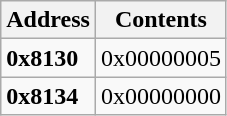<table class="wikitable" style="padding-left: 2em;">
<tr>
<th>Address</th>
<th>Contents</th>
</tr>
<tr>
<td><strong>0x8130</strong></td>
<td>0x00000005</td>
</tr>
<tr>
<td><strong>0x8134</strong></td>
<td>0x00000000</td>
</tr>
</table>
